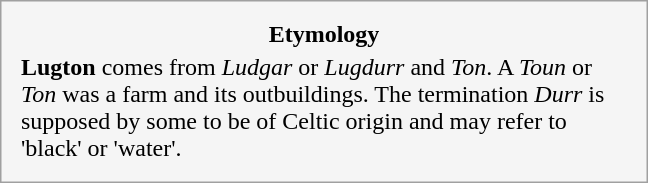<table style="float:left; margin:1em 1em 1em 1em; width:27em; border: 1px solid #a0a0a0; padding: 10px; background-color: #F5F5F5; text-align:left;">
<tr style="text-align:center;">
<td><strong>Etymology</strong></td>
</tr>
<tr style="text-align:left; font-size:x-medium;">
<td><strong>Lugton</strong> comes from <em>Ludgar</em> or <em>Lugdurr</em> and <em>Ton</em>. A <em>Toun</em> or <em>Ton</em> was a farm and its outbuildings. The termination <em>Durr</em> is supposed by some to be of Celtic origin and may refer to 'black' or 'water'.</td>
</tr>
</table>
